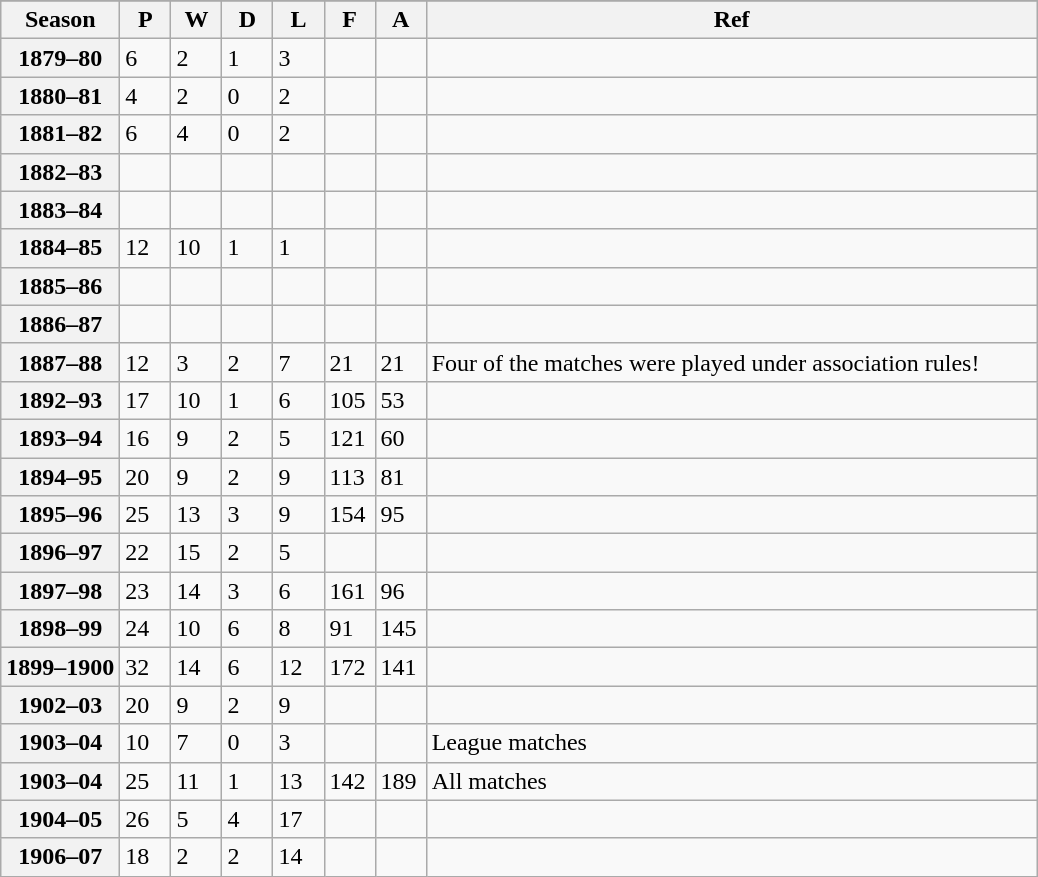<table class="wikitable" align="”centre"" border:95%;">
<tr bgcolor="#efefef">
</tr>
<tr bgcolor="#efefef">
<th>Season</th>
<th style="width:20pt;">P</th>
<th style="width:20pt;">W</th>
<th style="width:20pt;">D</th>
<th style="width:20pt;">L</th>
<th style="width:20pt;">F</th>
<th style="width:20pt;">A</th>
<th style="width:300pt;">Ref</th>
</tr>
<tr>
<th>1879–80</th>
<td>6</td>
<td>2</td>
<td>1</td>
<td>3</td>
<td></td>
<td></td>
<td></td>
</tr>
<tr>
<th>1880–81</th>
<td>4</td>
<td>2</td>
<td>0</td>
<td>2</td>
<td></td>
<td></td>
<td></td>
</tr>
<tr>
<th>1881–82</th>
<td>6</td>
<td>4</td>
<td>0</td>
<td>2</td>
<td></td>
<td></td>
<td></td>
</tr>
<tr>
<th>1882–83</th>
<td></td>
<td></td>
<td></td>
<td></td>
<td></td>
<td></td>
<td></td>
</tr>
<tr>
<th>1883–84</th>
<td></td>
<td></td>
<td></td>
<td></td>
<td></td>
<td></td>
<td></td>
</tr>
<tr>
<th>1884–85</th>
<td>12</td>
<td>10</td>
<td>1</td>
<td>1</td>
<td></td>
<td></td>
<td></td>
</tr>
<tr>
<th>1885–86</th>
<td></td>
<td></td>
<td></td>
<td></td>
<td></td>
<td></td>
<td></td>
</tr>
<tr>
<th>1886–87</th>
<td></td>
<td></td>
<td></td>
<td></td>
<td></td>
<td></td>
<td></td>
</tr>
<tr>
<th>1887–88</th>
<td>12</td>
<td>3</td>
<td>2</td>
<td>7</td>
<td>21</td>
<td>21</td>
<td> Four of the matches were played under association rules!</td>
</tr>
<tr>
<th>1892–93</th>
<td>17</td>
<td>10</td>
<td>1</td>
<td>6</td>
<td>105</td>
<td>53</td>
<td></td>
</tr>
<tr>
<th>1893–94</th>
<td>16</td>
<td>9</td>
<td>2</td>
<td>5</td>
<td>121</td>
<td>60</td>
<td></td>
</tr>
<tr>
<th>1894–95</th>
<td>20</td>
<td>9</td>
<td>2</td>
<td>9</td>
<td>113</td>
<td>81</td>
<td></td>
</tr>
<tr>
<th>1895–96</th>
<td>25</td>
<td>13</td>
<td>3</td>
<td>9</td>
<td>154</td>
<td>95</td>
<td></td>
</tr>
<tr>
<th>1896–97</th>
<td>22</td>
<td>15</td>
<td>2</td>
<td>5</td>
<td></td>
<td></td>
<td></td>
</tr>
<tr>
<th>1897–98</th>
<td>23</td>
<td>14</td>
<td>3</td>
<td>6</td>
<td>161</td>
<td>96</td>
<td></td>
</tr>
<tr>
<th>1898–99</th>
<td>24</td>
<td>10</td>
<td>6</td>
<td>8</td>
<td>91</td>
<td>145</td>
<td></td>
</tr>
<tr>
<th>1899–1900</th>
<td>32</td>
<td>14</td>
<td>6</td>
<td>12</td>
<td>172</td>
<td>141</td>
<td></td>
</tr>
<tr>
<th>1902–03</th>
<td>20</td>
<td>9</td>
<td>2</td>
<td>9</td>
<td></td>
<td></td>
<td></td>
</tr>
<tr>
<th>1903–04</th>
<td>10</td>
<td>7</td>
<td>0</td>
<td>3</td>
<td></td>
<td></td>
<td>League matches</td>
</tr>
<tr>
<th>1903–04</th>
<td>25</td>
<td>11</td>
<td>1</td>
<td>13</td>
<td>142</td>
<td>189</td>
<td>All matches </td>
</tr>
<tr>
<th>1904–05</th>
<td>26</td>
<td>5</td>
<td>4</td>
<td>17</td>
<td></td>
<td></td>
<td></td>
</tr>
<tr>
<th>1906–07</th>
<td>18</td>
<td>2</td>
<td>2</td>
<td>14</td>
<td></td>
<td></td>
<td></td>
</tr>
</table>
